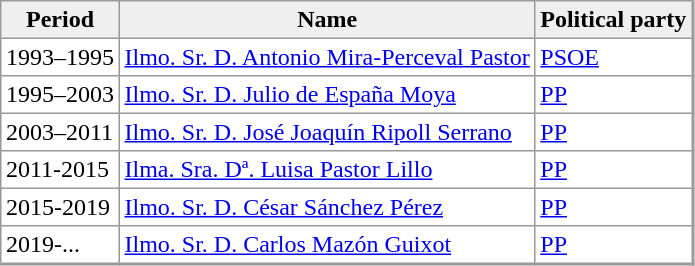<table align="left" rules="all" cellspacing="0" cellpadding="3" style="border: 1px solid #999; border-right: 2px solid #999; border-bottom:2px solid #999">
<tr>
<th style="background:#efefef;">Period</th>
<th style="background:#efefef;">Name</th>
<th style="background:#efefef;">Political party</th>
</tr>
<tr>
<td align="center">1993–1995</td>
<td><a href='#'>Ilmo. Sr. D. Antonio Mira-Perceval Pastor</a></td>
<td><a href='#'>PSOE</a></td>
</tr>
<tr>
<td align="center">1995–2003</td>
<td><a href='#'>Ilmo. Sr. D. Julio de España Moya</a></td>
<td><a href='#'>PP</a></td>
</tr>
<tr>
<td align="left">2003–2011</td>
<td><a href='#'>Ilmo. Sr. D. José Joaquín Ripoll Serrano</a></td>
<td><a href='#'>PP</a></td>
</tr>
<tr>
<td align="left">2011-2015</td>
<td><a href='#'>Ilma. Sra. Dª. Luisa Pastor Lillo</a></td>
<td><a href='#'>PP</a></td>
</tr>
<tr>
<td>2015-2019</td>
<td><a href='#'>Ilmo. Sr. D. César Sánchez Pérez</a></td>
<td><a href='#'>PP</a></td>
</tr>
<tr>
<td>2019-...</td>
<td><a href='#'>Ilmo. Sr. D. Carlos Mazón Guixot</a></td>
<td><a href='#'>PP</a></td>
</tr>
</table>
